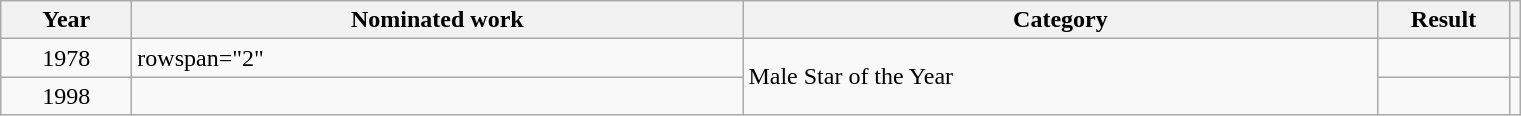<table class=wikitable>
<tr>
<th scope="col" style="width:5em;">Year</th>
<th scope="col" style="width:25em;">Nominated work</th>
<th scope="col" style="width:26em;">Category</th>
<th scope="col" style="width:5em;">Result</th>
<th></th>
</tr>
<tr>
<td align="center">1978</td>
<td>rowspan="2" </td>
<td rowspan="2">Male Star of the Year</td>
<td></td>
<td align="center"></td>
</tr>
<tr>
<td align="center">1998</td>
<td></td>
<td align="center"></td>
</tr>
</table>
